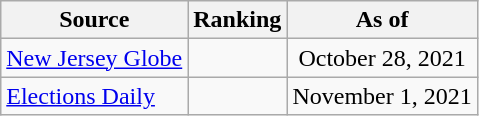<table class="wikitable" style="text-align:center">
<tr>
<th>Source</th>
<th>Ranking</th>
<th>As of</th>
</tr>
<tr>
<td align=left><a href='#'>New Jersey Globe</a></td>
<td></td>
<td>October 28, 2021</td>
</tr>
<tr>
<td align=left><a href='#'>Elections Daily</a></td>
<td></td>
<td>November 1, 2021</td>
</tr>
</table>
